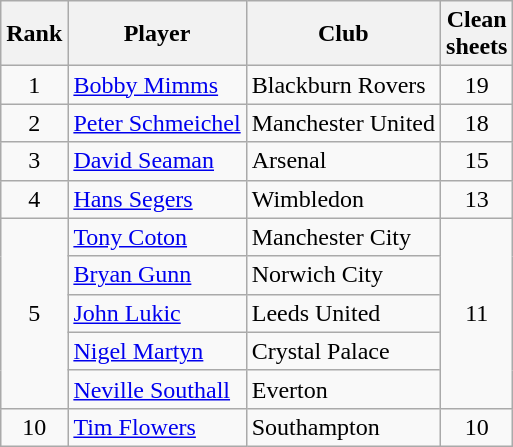<table class="wikitable" style="text-align:center">
<tr>
<th>Rank</th>
<th>Player</th>
<th>Club</th>
<th>Clean<br>sheets</th>
</tr>
<tr>
<td>1</td>
<td align="left"> <a href='#'>Bobby Mimms</a></td>
<td align="left">Blackburn Rovers</td>
<td>19</td>
</tr>
<tr>
<td>2</td>
<td align="left"> <a href='#'>Peter Schmeichel</a></td>
<td align="left">Manchester United</td>
<td>18</td>
</tr>
<tr>
<td>3</td>
<td align="left"> <a href='#'>David Seaman</a></td>
<td align="left">Arsenal</td>
<td>15</td>
</tr>
<tr>
<td>4</td>
<td align="left"> <a href='#'>Hans Segers</a></td>
<td align="left">Wimbledon</td>
<td>13</td>
</tr>
<tr>
<td rowspan="5">5</td>
<td align="left"> <a href='#'>Tony Coton</a></td>
<td align="left">Manchester City</td>
<td rowspan="5">11</td>
</tr>
<tr>
<td align="left"> <a href='#'>Bryan Gunn</a></td>
<td align="left">Norwich City</td>
</tr>
<tr>
<td align="left"> <a href='#'>John Lukic</a></td>
<td align="left">Leeds United</td>
</tr>
<tr>
<td align="left"> <a href='#'>Nigel Martyn</a></td>
<td align="left">Crystal Palace</td>
</tr>
<tr>
<td align="left"> <a href='#'>Neville Southall</a></td>
<td align="left">Everton</td>
</tr>
<tr>
<td>10</td>
<td align="left"> <a href='#'>Tim Flowers</a></td>
<td align="left">Southampton</td>
<td>10</td>
</tr>
</table>
